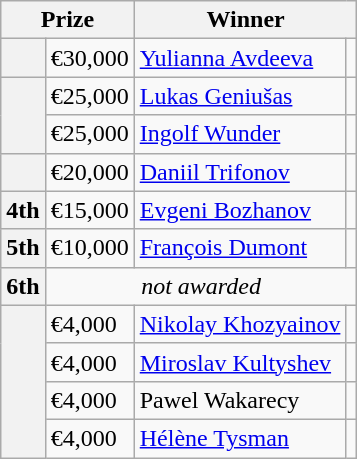<table class="wikitable">
<tr>
<th colspan="2">Prize</th>
<th colspan="2">Winner</th>
</tr>
<tr>
<th></th>
<td>€30,000</td>
<td><a href='#'>Yulianna Avdeeva</a></td>
<td></td>
</tr>
<tr>
<th rowspan="2"></th>
<td align="center">€25,000</td>
<td><a href='#'>Lukas Geniušas</a></td>
<td><br></td>
</tr>
<tr>
<td>€25,000</td>
<td><a href='#'>Ingolf Wunder</a></td>
<td></td>
</tr>
<tr>
<th></th>
<td>€20,000</td>
<td><a href='#'>Daniil Trifonov</a></td>
<td></td>
</tr>
<tr>
<th>4th</th>
<td>€15,000</td>
<td><a href='#'>Evgeni Bozhanov</a></td>
<td></td>
</tr>
<tr>
<th>5th</th>
<td>€10,000</td>
<td><a href='#'>François Dumont</a></td>
<td></td>
</tr>
<tr>
<th>6th</th>
<td colspan="3" align="center"><em>not awarded</em></td>
</tr>
<tr>
<th rowspan="4"></th>
<td>€4,000</td>
<td><a href='#'>Nikolay Khozyainov</a></td>
<td></td>
</tr>
<tr>
<td>€4,000</td>
<td><a href='#'>Miroslav Kultyshev</a></td>
<td></td>
</tr>
<tr>
<td>€4,000</td>
<td>Pawel Wakarecy</td>
<td></td>
</tr>
<tr>
<td>€4,000</td>
<td><a href='#'>Hélène Tysman</a></td>
<td></td>
</tr>
</table>
